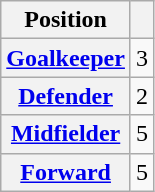<table class="wikitable plainrowheaders">
<tr>
<th scope="col">Position</th>
<th scope="col"></th>
</tr>
<tr d>
<th scope="row"><a href='#'>Goalkeeper</a></th>
<td style="text-align:center">3</td>
</tr>
<tr>
<th scope="row"><a href='#'>Defender</a></th>
<td style="text-align:center">2</td>
</tr>
<tr>
<th scope="row"><a href='#'>Midfielder</a></th>
<td style="text-align:center">5</td>
</tr>
<tr>
<th scope="row"><a href='#'>Forward</a></th>
<td style="text-align:center">5</td>
</tr>
</table>
